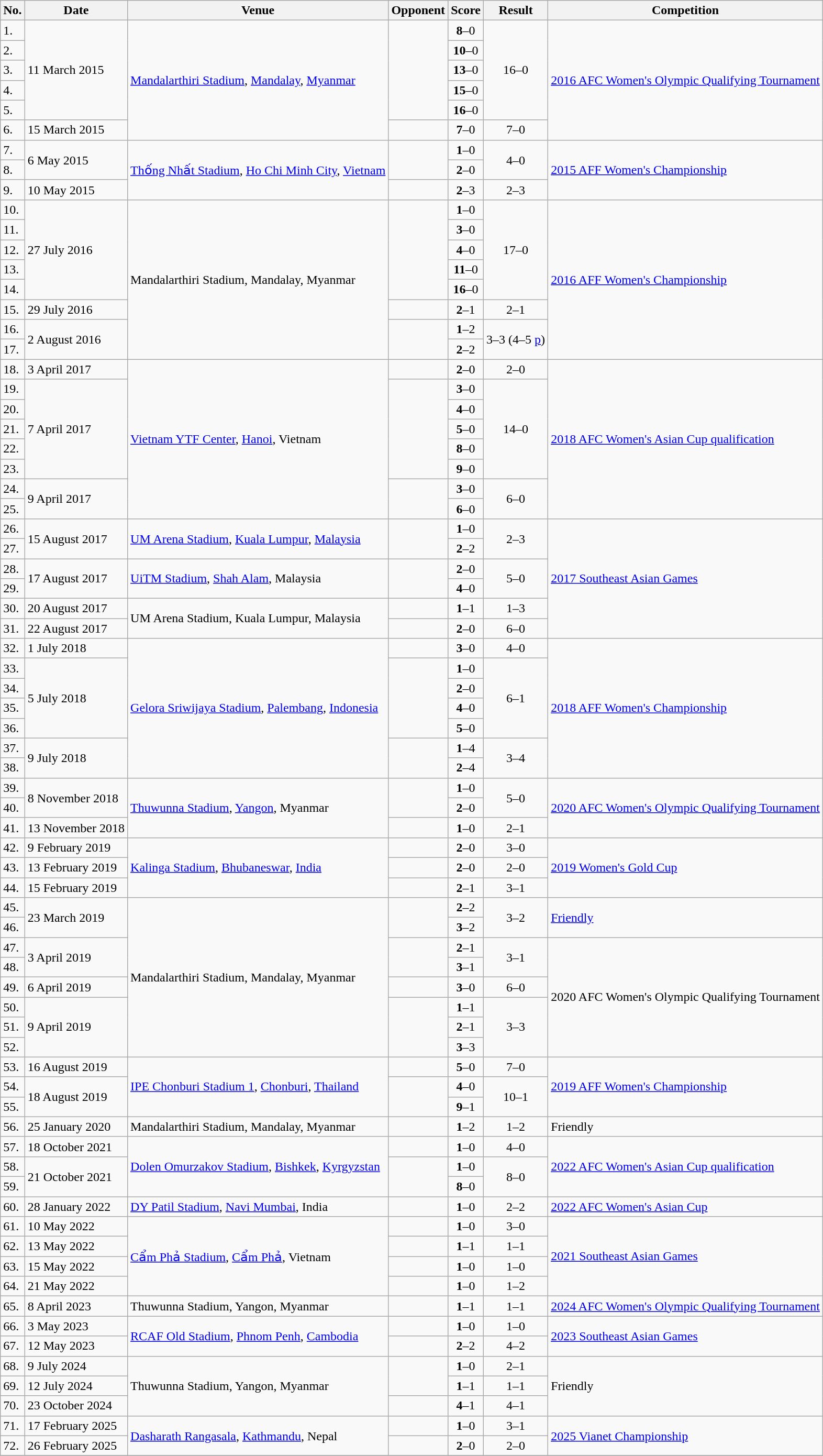<table class="wikitable sortable">
<tr>
<th scope="col">No.</th>
<th scope="col">Date</th>
<th scope="col">Venue</th>
<th scope="col">Opponent</th>
<th scope="col">Score</th>
<th scope="col">Result</th>
<th scope="col">Competition</th>
</tr>
<tr>
<td>1.</td>
<td rowspan=5>11 March 2015</td>
<td rowspan=6><a href='#'>Mandalarthiri Stadium</a>, <a href='#'>Mandalay</a>, <a href='#'>Myanmar</a></td>
<td rowspan=5></td>
<td align=center><strong>8</strong>–0</td>
<td rowspan=5 align=center>16–0</td>
<td rowspan=6><a href='#'>2016 AFC Women's Olympic Qualifying Tournament</a></td>
</tr>
<tr>
<td>2.</td>
<td align=center><strong>10</strong>–0</td>
</tr>
<tr>
<td>3.</td>
<td align=center><strong>13</strong>–0</td>
</tr>
<tr>
<td>4.</td>
<td align=center><strong>15</strong>–0</td>
</tr>
<tr>
<td>5.</td>
<td align=center><strong>16</strong>–0</td>
</tr>
<tr>
<td>6.</td>
<td>15 March 2015</td>
<td></td>
<td align=center><strong>7</strong>–0</td>
<td align=center>7–0</td>
</tr>
<tr>
<td>7.</td>
<td rowspan=2>6 May 2015</td>
<td rowspan=3><a href='#'>Thống Nhất Stadium</a>, <a href='#'>Ho Chi Minh City</a>, <a href='#'>Vietnam</a></td>
<td rowspan=2></td>
<td align=center><strong>1</strong>–0</td>
<td rowspan=2 align=center>4–0</td>
<td rowspan=3><a href='#'>2015 AFF Women's Championship</a></td>
</tr>
<tr>
<td>8.</td>
<td align=center><strong>2</strong>–0</td>
</tr>
<tr>
<td>9.</td>
<td>10 May 2015</td>
<td></td>
<td align=center><strong>2</strong>–3</td>
<td align=center>2–3</td>
</tr>
<tr>
<td>10.</td>
<td rowspan=5>27 July 2016</td>
<td rowspan=8>Mandalarthiri Stadium, Mandalay, Myanmar</td>
<td rowspan=5></td>
<td align=center><strong>1</strong>–0</td>
<td rowspan=5 align=center>17–0</td>
<td rowspan=8><a href='#'>2016 AFF Women's Championship</a></td>
</tr>
<tr>
<td>11.</td>
<td align=center><strong>3</strong>–0</td>
</tr>
<tr>
<td>12.</td>
<td align=center><strong>4</strong>–0</td>
</tr>
<tr>
<td>13.</td>
<td align=center><strong>11</strong>–0</td>
</tr>
<tr>
<td>14.</td>
<td align=center><strong>16</strong>–0</td>
</tr>
<tr>
<td>15.</td>
<td>29 July 2016</td>
<td></td>
<td align=center><strong>2</strong>–1</td>
<td align=center>2–1</td>
</tr>
<tr>
<td>16.</td>
<td rowspan=2>2 August 2016</td>
<td rowspan=2></td>
<td align=center><strong>1</strong>–2</td>
<td rowspan=2 align=center>3–3  (4–5 <a href='#'>p</a>)</td>
</tr>
<tr>
<td>17.</td>
<td align=center><strong>2</strong>–2</td>
</tr>
<tr>
<td>18.</td>
<td>3 April 2017</td>
<td rowspan=8><a href='#'>Vietnam YTF Center</a>, <a href='#'>Hanoi</a>, Vietnam</td>
<td></td>
<td align=center><strong>2</strong>–0</td>
<td align=center>2–0</td>
<td rowspan=8><a href='#'>2018 AFC Women's Asian Cup qualification</a></td>
</tr>
<tr>
<td>19.</td>
<td rowspan=5>7 April 2017</td>
<td rowspan=5></td>
<td align=center><strong>3</strong>–0</td>
<td rowspan=5 align=center>14–0</td>
</tr>
<tr>
<td>20.</td>
<td align=center><strong>4</strong>–0</td>
</tr>
<tr>
<td>21.</td>
<td align=center><strong>5</strong>–0</td>
</tr>
<tr>
<td>22.</td>
<td align=center><strong>8</strong>–0</td>
</tr>
<tr>
<td>23.</td>
<td align=center><strong>9</strong>–0</td>
</tr>
<tr>
<td>24.</td>
<td rowspan=2>9 April 2017</td>
<td rowspan=2></td>
<td align=center><strong>3</strong>–0</td>
<td rowspan=2 align=center>6–0</td>
</tr>
<tr>
<td>25.</td>
<td align=center><strong>6</strong>–0</td>
</tr>
<tr>
<td>26.</td>
<td rowspan=2>15 August 2017</td>
<td rowspan=2><a href='#'>UM Arena Stadium</a>, <a href='#'>Kuala Lumpur</a>, <a href='#'>Malaysia</a></td>
<td rowspan=2></td>
<td align=center><strong>1</strong>–0</td>
<td rowspan=2 align=center>2–3</td>
<td rowspan=6><a href='#'>2017 Southeast Asian Games</a></td>
</tr>
<tr>
<td>27.</td>
<td align=center><strong>2</strong>–2</td>
</tr>
<tr>
<td>28.</td>
<td rowspan=2>17 August 2017</td>
<td rowspan=2><a href='#'>UiTM Stadium</a>, <a href='#'>Shah Alam</a>, Malaysia</td>
<td rowspan=2></td>
<td align=center><strong>2</strong>–0</td>
<td rowspan=2 align=center>5–0</td>
</tr>
<tr>
<td>29.</td>
<td align=center><strong>4</strong>–0</td>
</tr>
<tr>
<td>30.</td>
<td>20 August 2017</td>
<td rowspan=2>UM Arena Stadium, Kuala Lumpur, Malaysia</td>
<td></td>
<td align=center><strong>1</strong>–1</td>
<td align=center>1–3</td>
</tr>
<tr>
<td>31.</td>
<td>22 August 2017</td>
<td></td>
<td align=center><strong>2</strong>–0</td>
<td align=center>6–0</td>
</tr>
<tr>
<td>32.</td>
<td>1 July 2018</td>
<td rowspan=7><a href='#'>Gelora Sriwijaya Stadium</a>, <a href='#'>Palembang</a>, <a href='#'>Indonesia</a></td>
<td></td>
<td align=center><strong>3</strong>–0</td>
<td align=center>4–0</td>
<td rowspan=7><a href='#'>2018 AFF Women's Championship</a></td>
</tr>
<tr>
<td>33.</td>
<td rowspan=4>5 July 2018</td>
<td rowspan=4></td>
<td align=center><strong>1</strong>–0</td>
<td rowspan=4 align=center>6–1</td>
</tr>
<tr>
<td>34.</td>
<td align=center><strong>2</strong>–0</td>
</tr>
<tr>
<td>35.</td>
<td align=center><strong>4</strong>–0</td>
</tr>
<tr>
<td>36.</td>
<td align=center><strong>5</strong>–0</td>
</tr>
<tr>
<td>37.</td>
<td rowspan=2>9 July 2018</td>
<td rowspan=2></td>
<td align=center><strong>1</strong>–4</td>
<td rowspan=2 align=center>3–4</td>
</tr>
<tr>
<td>38.</td>
<td align=center><strong>2</strong>–4</td>
</tr>
<tr>
<td>39.</td>
<td rowspan=2>8 November 2018</td>
<td rowspan=3><a href='#'>Thuwunna Stadium</a>, <a href='#'>Yangon</a>, Myanmar</td>
<td rowspan=2></td>
<td align=center><strong>1</strong>–0</td>
<td rowspan=2 align=center>5–0</td>
<td rowspan=3><a href='#'>2020 AFC Women's Olympic Qualifying Tournament</a></td>
</tr>
<tr>
<td>40.</td>
<td align=center><strong>2</strong>–0</td>
</tr>
<tr>
<td>41.</td>
<td>13 November 2018</td>
<td></td>
<td align=center><strong>1</strong>–0</td>
<td align=center>2–1</td>
</tr>
<tr>
<td>42.</td>
<td>9 February 2019</td>
<td rowspan=3><a href='#'>Kalinga Stadium</a>, <a href='#'>Bhubaneswar</a>, <a href='#'>India</a></td>
<td></td>
<td align=center><strong>2</strong>–0</td>
<td align=center>3–0</td>
<td rowspan=3><a href='#'>2019 Women's Gold Cup</a></td>
</tr>
<tr>
<td>43.</td>
<td>13 February 2019</td>
<td></td>
<td align=center><strong>2</strong>–0</td>
<td align=center>2–0</td>
</tr>
<tr>
<td>44.</td>
<td>15 February 2019</td>
<td></td>
<td align=center><strong>2</strong>–1</td>
<td align=center>3–1</td>
</tr>
<tr>
<td>45.</td>
<td rowspan=2>23 March 2019</td>
<td rowspan=8>Mandalarthiri Stadium, Mandalay, Myanmar</td>
<td rowspan=2></td>
<td align=center><strong>2</strong>–2</td>
<td rowspan=2 align=center>3–2</td>
<td rowspan=2><a href='#'>Friendly</a></td>
</tr>
<tr>
<td>46.</td>
<td align=center><strong>3</strong>–2</td>
</tr>
<tr>
<td>47.</td>
<td rowspan=2>3 April 2019</td>
<td rowspan=2></td>
<td align=center><strong>2</strong>–1</td>
<td rowspan=2 align=center>3–1</td>
<td rowspan=6>2020 AFC Women's Olympic Qualifying Tournament</td>
</tr>
<tr>
<td>48.</td>
<td align=center><strong>3</strong>–1</td>
</tr>
<tr>
<td>49.</td>
<td>6 April 2019</td>
<td></td>
<td align=center><strong>3</strong>–0</td>
<td align=center>6–0</td>
</tr>
<tr>
<td>50.</td>
<td rowspan=3>9 April 2019</td>
<td rowspan=3></td>
<td align=center><strong>1</strong>–1</td>
<td rowspan=3 align=center>3–3</td>
</tr>
<tr>
<td>51.</td>
<td align=center><strong>2</strong>–1</td>
</tr>
<tr>
<td>52.</td>
<td align=center><strong>3</strong>–3</td>
</tr>
<tr>
<td>53.</td>
<td>16 August 2019</td>
<td rowspan=3><a href='#'>IPE Chonburi Stadium 1</a>, <a href='#'>Chonburi</a>, <a href='#'>Thailand</a></td>
<td></td>
<td align=center><strong>5</strong>–0</td>
<td align=center>7–0</td>
<td rowspan=3><a href='#'>2019 AFF Women's Championship</a></td>
</tr>
<tr>
<td>54.</td>
<td rowspan=2>18 August 2019</td>
<td rowspan=2></td>
<td align=center><strong>4</strong>–0</td>
<td rowspan=2 align=center>10–1</td>
</tr>
<tr>
<td>55.</td>
<td align=center><strong>9</strong>–1</td>
</tr>
<tr>
<td>56.</td>
<td>25 January 2020</td>
<td>Mandalarthiri Stadium, Mandalay, Myanmar</td>
<td></td>
<td align=center><strong>1</strong>–2</td>
<td align=center>1–2</td>
<td>Friendly</td>
</tr>
<tr>
<td>57.</td>
<td>18 October 2021</td>
<td rowspan=3><a href='#'>Dolen Omurzakov Stadium</a>, <a href='#'>Bishkek</a>, <a href='#'>Kyrgyzstan</a></td>
<td></td>
<td align=center><strong>1</strong>–0</td>
<td align=center>4–0</td>
<td rowspan=3><a href='#'>2022 AFC Women's Asian Cup qualification</a></td>
</tr>
<tr>
<td>58.</td>
<td rowspan=2>21 October 2021</td>
<td rowspan=2></td>
<td align=center><strong>1</strong>–0</td>
<td rowspan=2 align=center>8–0</td>
</tr>
<tr>
<td>59.</td>
<td align=center><strong>8</strong>–0</td>
</tr>
<tr>
<td>60.</td>
<td>28 January 2022</td>
<td><a href='#'>DY Patil Stadium</a>, <a href='#'>Navi Mumbai</a>, India</td>
<td></td>
<td align=center><strong>1</strong>–0</td>
<td align=center>2–2</td>
<td><a href='#'>2022 AFC Women's Asian Cup</a></td>
</tr>
<tr>
<td>61.</td>
<td>10 May 2022</td>
<td rowspan=4><a href='#'>Cẩm Phả Stadium</a>, <a href='#'>Cẩm Phả</a>, Vietnam</td>
<td></td>
<td align=center><strong>1</strong>–0</td>
<td align=center>3–0</td>
<td rowspan=4><a href='#'>2021 Southeast Asian Games</a></td>
</tr>
<tr>
<td>62.</td>
<td>13 May 2022</td>
<td></td>
<td align=center><strong>1</strong>–1</td>
<td align=center>1–1</td>
</tr>
<tr>
<td>63.</td>
<td>15 May 2022</td>
<td></td>
<td align=center><strong>1</strong>–0</td>
<td align=center>1–0</td>
</tr>
<tr>
<td>64.</td>
<td>21 May 2022</td>
<td></td>
<td align=center><strong>1</strong>–0</td>
<td align=center>1–2</td>
</tr>
<tr>
<td>65.</td>
<td>8 April 2023</td>
<td>Thuwunna Stadium, Yangon, Myanmar</td>
<td></td>
<td align=center><strong>1</strong>–1</td>
<td align=center>1–1</td>
<td><a href='#'>2024 AFC Women's Olympic Qualifying Tournament</a></td>
</tr>
<tr>
<td>66.</td>
<td>3 May 2023</td>
<td rowspan=2><a href='#'>RCAF Old Stadium</a>, <a href='#'>Phnom Penh</a>, <a href='#'>Cambodia</a></td>
<td></td>
<td align=center><strong>1</strong>–0</td>
<td align=center>1–0</td>
<td rowspan=2><a href='#'>2023 Southeast Asian Games</a></td>
</tr>
<tr>
<td>67.</td>
<td>12 May 2023</td>
<td></td>
<td align=center><strong>2</strong>–2</td>
<td align=center>4–2</td>
</tr>
<tr>
<td>68.</td>
<td>9 July 2024</td>
<td rowspan=3>Thuwunna Stadium, Yangon, Myanmar</td>
<td rowspan=2></td>
<td align=center><strong>1</strong>–0</td>
<td align=center>2–1</td>
<td rowspan="3">Friendly</td>
</tr>
<tr>
<td>69.</td>
<td>12 July 2024</td>
<td align=center><strong>1</strong>–1</td>
<td align=center>1–1</td>
</tr>
<tr>
<td>70.</td>
<td>23 October 2024</td>
<td></td>
<td align=center><strong>4</strong>–1</td>
<td align=center>4–1</td>
</tr>
<tr>
<td>71.</td>
<td>17 February 2025</td>
<td rowspan=2><a href='#'>Dasharath Rangasala</a>, <a href='#'>Kathmandu</a>, Nepal</td>
<td></td>
<td align="center"><strong>1</strong>–0</td>
<td align="center">3–1</td>
<td rowspan=2><a href='#'>2025 Vianet Championship</a></td>
</tr>
<tr>
<td>72.</td>
<td>26 February 2025</td>
<td></td>
<td align=center><strong>2</strong>–0</td>
<td align=center>2–0</td>
</tr>
<tr>
</tr>
</table>
